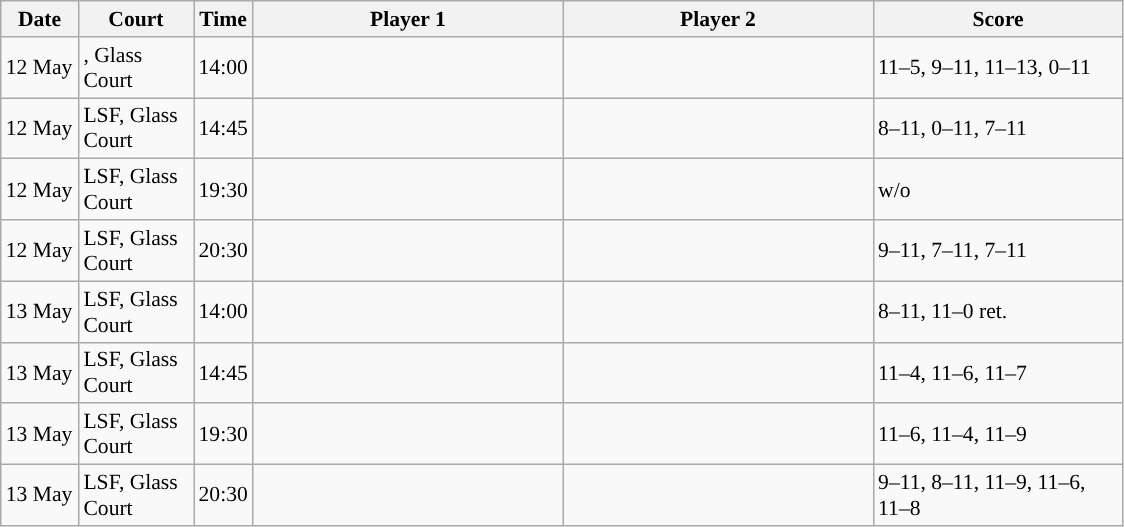<table class="sortable wikitable" style="font-size:90%">
<tr>
<th width="45" class="unsortable">Date</th>
<th width="70">Court</th>
<th width="30">Time</th>
<th width="200">Player 1</th>
<th width="200">Player 2</th>
<th width="160" class="unsortable">Score</th>
</tr>
<tr>
<td>12 May</td>
<td>, Glass Court</td>
<td>14:00</td>
<td></td>
<td><strong></strong></td>
<td>11–5, 9–11, 11–13, 0–11</td>
</tr>
<tr>
<td>12 May</td>
<td>LSF, Glass Court</td>
<td>14:45</td>
<td></td>
<td><strong></strong></td>
<td>8–11, 0–11, 7–11</td>
</tr>
<tr>
<td>12 May</td>
<td>LSF, Glass  Court</td>
<td>19:30</td>
<td><strong></strong></td>
<td></td>
<td>w/o</td>
</tr>
<tr>
<td>12 May</td>
<td>LSF, Glass Court</td>
<td>20:30</td>
<td></td>
<td><strong></strong></td>
<td>9–11, 7–11, 7–11</td>
</tr>
<tr>
<td>13 May</td>
<td>LSF, Glass Court</td>
<td>14:00</td>
<td><strong></strong></td>
<td></td>
<td>8–11, 11–0 ret.</td>
</tr>
<tr>
<td>13 May</td>
<td>LSF, Glass Court</td>
<td>14:45</td>
<td><strong></strong></td>
<td></td>
<td>11–4, 11–6, 11–7</td>
</tr>
<tr>
<td>13 May</td>
<td>LSF, Glass  Court</td>
<td>19:30</td>
<td><strong></strong></td>
<td></td>
<td>11–6, 11–4, 11–9</td>
</tr>
<tr>
<td>13 May</td>
<td>LSF, Glass Court</td>
<td>20:30</td>
<td><strong></strong></td>
<td></td>
<td>9–11, 8–11, 11–9, 11–6, 11–8</td>
</tr>
</table>
